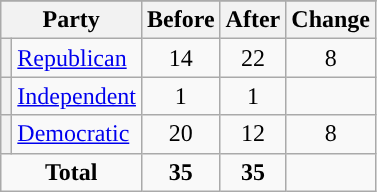<table class="wikitable" style="text-align:center;">
<tr>
</tr>
<tr>
<th colspan=2>Party</th>
<th>Before</th>
<th>After</th>
<th>Change</th>
</tr>
<tr>
<th style="background-color:"></th>
<td style="text-align:left;"><a href='#'>Republican</a></td>
<td>14</td>
<td>22</td>
<td> 8</td>
</tr>
<tr>
<th style="background-color:"></th>
<td style="text-align:left;"><a href='#'>Independent</a></td>
<td>1</td>
<td>1</td>
<td></td>
</tr>
<tr>
<th style="background-color:"></th>
<td style="text-align:left;"><a href='#'>Democratic</a></td>
<td>20</td>
<td>12</td>
<td> 8</td>
</tr>
<tr>
<td colspan=2><strong>Total</strong></td>
<td><strong>35</strong></td>
<td><strong>35</strong></td>
<td></td>
</tr>
</table>
